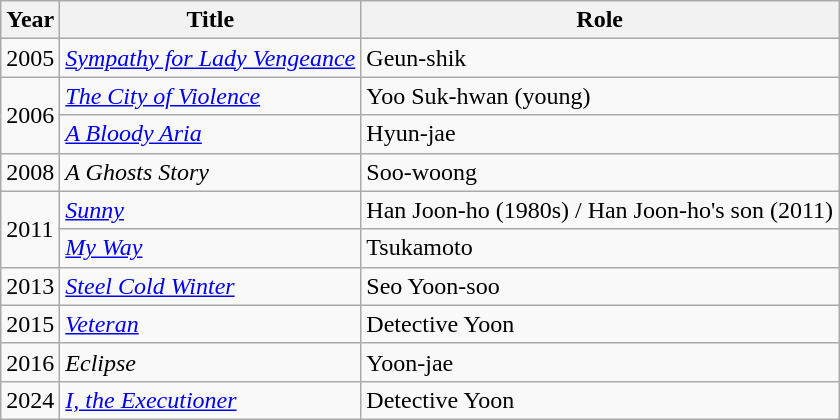<table class="wikitable">
<tr>
<th>Year</th>
<th>Title</th>
<th>Role</th>
</tr>
<tr>
<td>2005</td>
<td><em><a href='#'>Sympathy for Lady Vengeance</a></em></td>
<td>Geun-shik</td>
</tr>
<tr>
<td rowspan="2">2006</td>
<td><em><a href='#'>The City of Violence</a></em></td>
<td>Yoo Suk-hwan (young)</td>
</tr>
<tr>
<td><em><a href='#'>A Bloody Aria</a></em></td>
<td>Hyun-jae</td>
</tr>
<tr>
<td>2008</td>
<td><em>A Ghosts Story</em></td>
<td>Soo-woong</td>
</tr>
<tr>
<td rowspan="2">2011</td>
<td><em><a href='#'>Sunny</a></em></td>
<td>Han Joon-ho (1980s) / Han Joon-ho's son (2011)</td>
</tr>
<tr>
<td><em><a href='#'>My Way</a></em></td>
<td>Tsukamoto</td>
</tr>
<tr>
<td>2013</td>
<td><em><a href='#'>Steel Cold Winter</a></em></td>
<td>Seo Yoon-soo</td>
</tr>
<tr>
<td>2015</td>
<td><em><a href='#'>Veteran</a></em></td>
<td>Detective Yoon</td>
</tr>
<tr>
<td>2016</td>
<td><em>Eclipse</em></td>
<td>Yoon-jae</td>
</tr>
<tr>
<td>2024</td>
<td><em><a href='#'>I, the Executioner</a></em></td>
<td>Detective Yoon</td>
</tr>
</table>
